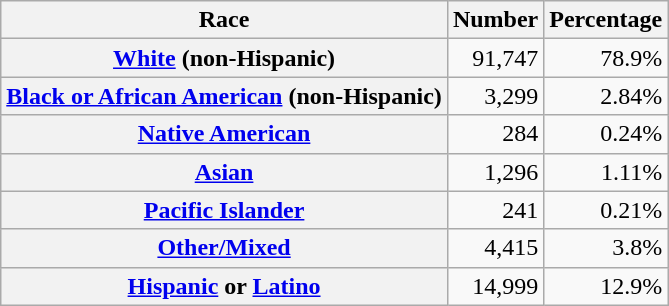<table class="wikitable" style="text-align:right">
<tr>
<th scope="col">Race</th>
<th scope="col">Number</th>
<th scope="col">Percentage</th>
</tr>
<tr>
<th scope="row"><a href='#'>White</a> (non-Hispanic)</th>
<td>91,747</td>
<td>78.9%</td>
</tr>
<tr>
<th scope="row"><a href='#'>Black or African American</a> (non-Hispanic)</th>
<td>3,299</td>
<td>2.84%</td>
</tr>
<tr>
<th scope="row"><a href='#'>Native American</a></th>
<td>284</td>
<td>0.24%</td>
</tr>
<tr>
<th scope="row"><a href='#'>Asian</a></th>
<td>1,296</td>
<td>1.11%</td>
</tr>
<tr>
<th scope="row"><a href='#'>Pacific Islander</a></th>
<td>241</td>
<td>0.21%</td>
</tr>
<tr>
<th scope="row"><a href='#'>Other/Mixed</a></th>
<td>4,415</td>
<td>3.8%</td>
</tr>
<tr>
<th scope="row"><a href='#'>Hispanic</a> or <a href='#'>Latino</a></th>
<td>14,999</td>
<td>12.9%</td>
</tr>
</table>
